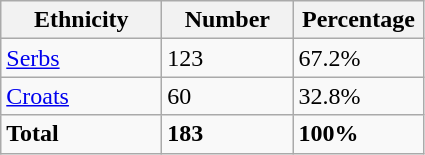<table class="wikitable">
<tr>
<th width="100px">Ethnicity</th>
<th width="80px">Number</th>
<th width="80px">Percentage</th>
</tr>
<tr>
<td><a href='#'>Serbs</a></td>
<td>123</td>
<td>67.2%</td>
</tr>
<tr>
<td><a href='#'>Croats</a></td>
<td>60</td>
<td>32.8%</td>
</tr>
<tr>
<td><strong>Total</strong></td>
<td><strong>183</strong></td>
<td><strong>100%</strong></td>
</tr>
</table>
